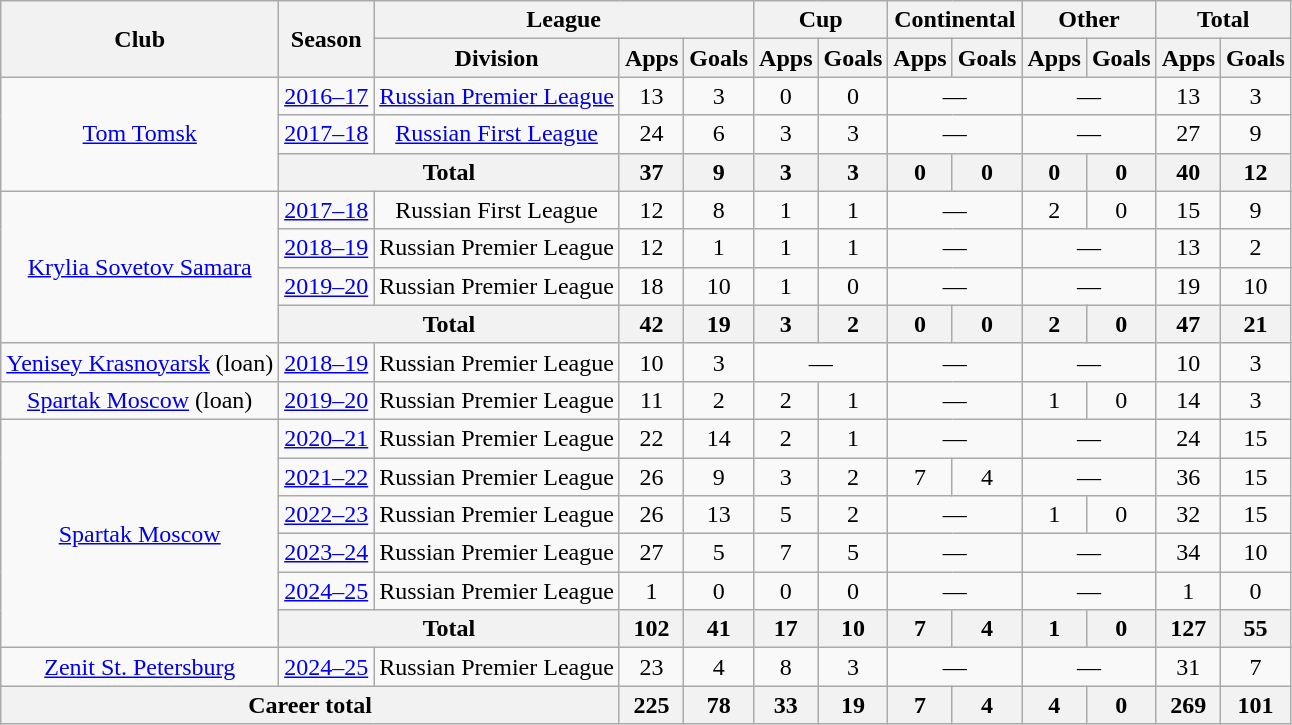<table class="wikitable" style="text-align:center">
<tr>
<th rowspan="2">Club</th>
<th rowspan="2">Season</th>
<th colspan="3">League</th>
<th colspan="2">Cup</th>
<th colspan="2">Continental</th>
<th colspan="2">Other</th>
<th colspan="2">Total</th>
</tr>
<tr>
<th>Division</th>
<th>Apps</th>
<th>Goals</th>
<th>Apps</th>
<th>Goals</th>
<th>Apps</th>
<th>Goals</th>
<th>Apps</th>
<th>Goals</th>
<th>Apps</th>
<th>Goals</th>
</tr>
<tr>
<td rowspan="3"><a href='#'>Tom Tomsk</a></td>
<td><a href='#'>2016–17</a></td>
<td><a href='#'>Russian Premier League</a></td>
<td>13</td>
<td>3</td>
<td>0</td>
<td>0</td>
<td colspan="2">—</td>
<td colspan="2">—</td>
<td>13</td>
<td>3</td>
</tr>
<tr>
<td><a href='#'>2017–18</a></td>
<td><a href='#'>Russian First League</a></td>
<td>24</td>
<td>6</td>
<td>3</td>
<td>3</td>
<td colspan="2">—</td>
<td colspan="2">—</td>
<td>27</td>
<td>9</td>
</tr>
<tr>
<th colspan="2">Total</th>
<th>37</th>
<th>9</th>
<th>3</th>
<th>3</th>
<th>0</th>
<th>0</th>
<th>0</th>
<th>0</th>
<th>40</th>
<th>12</th>
</tr>
<tr>
<td rowspan="4"><a href='#'>Krylia Sovetov Samara</a></td>
<td><a href='#'>2017–18</a></td>
<td>Russian First League</td>
<td>12</td>
<td>8</td>
<td>1</td>
<td>1</td>
<td colspan="2">—</td>
<td>2</td>
<td>0</td>
<td>15</td>
<td>9</td>
</tr>
<tr>
<td><a href='#'>2018–19</a></td>
<td>Russian Premier League</td>
<td>12</td>
<td>1</td>
<td>1</td>
<td>1</td>
<td colspan="2">—</td>
<td colspan="2">—</td>
<td>13</td>
<td>2</td>
</tr>
<tr>
<td><a href='#'>2019–20</a></td>
<td>Russian Premier League</td>
<td>18</td>
<td>10</td>
<td>1</td>
<td>0</td>
<td colspan="2">—</td>
<td colspan="2">—</td>
<td>19</td>
<td>10</td>
</tr>
<tr>
<th colspan="2">Total</th>
<th>42</th>
<th>19</th>
<th>3</th>
<th>2</th>
<th>0</th>
<th>0</th>
<th>2</th>
<th>0</th>
<th>47</th>
<th>21</th>
</tr>
<tr>
<td><a href='#'>Yenisey Krasnoyarsk</a> (loan)</td>
<td><a href='#'>2018–19</a></td>
<td>Russian Premier League</td>
<td>10</td>
<td>3</td>
<td colspan="2">—</td>
<td colspan="2">—</td>
<td colspan="2">—</td>
<td>10</td>
<td>3</td>
</tr>
<tr>
<td><a href='#'>Spartak Moscow</a> (loan)</td>
<td><a href='#'>2019–20</a></td>
<td>Russian Premier League</td>
<td>11</td>
<td>2</td>
<td>2</td>
<td>1</td>
<td colspan="2">—</td>
<td>1</td>
<td>0</td>
<td>14</td>
<td>3</td>
</tr>
<tr>
<td rowspan="6"><a href='#'>Spartak Moscow</a></td>
<td><a href='#'>2020–21</a></td>
<td>Russian Premier League</td>
<td>22</td>
<td>14</td>
<td>2</td>
<td>1</td>
<td colspan="2">—</td>
<td colspan="2">—</td>
<td>24</td>
<td>15</td>
</tr>
<tr>
<td><a href='#'>2021–22</a></td>
<td>Russian Premier League</td>
<td>26</td>
<td>9</td>
<td>3</td>
<td>2</td>
<td>7</td>
<td>4</td>
<td colspan="2">—</td>
<td>36</td>
<td>15</td>
</tr>
<tr>
<td><a href='#'>2022–23</a></td>
<td>Russian Premier League</td>
<td>26</td>
<td>13</td>
<td>5</td>
<td>2</td>
<td colspan="2">—</td>
<td>1</td>
<td>0</td>
<td>32</td>
<td>15</td>
</tr>
<tr>
<td><a href='#'>2023–24</a></td>
<td>Russian Premier League</td>
<td>27</td>
<td>5</td>
<td>7</td>
<td>5</td>
<td colspan="2">—</td>
<td colspan="2">—</td>
<td>34</td>
<td>10</td>
</tr>
<tr>
<td><a href='#'>2024–25</a></td>
<td>Russian Premier League</td>
<td>1</td>
<td>0</td>
<td>0</td>
<td>0</td>
<td colspan="2">—</td>
<td colspan="2">—</td>
<td>1</td>
<td>0</td>
</tr>
<tr>
<th colspan="2">Total</th>
<th>102</th>
<th>41</th>
<th>17</th>
<th>10</th>
<th>7</th>
<th>4</th>
<th>1</th>
<th>0</th>
<th>127</th>
<th>55</th>
</tr>
<tr>
<td><a href='#'>Zenit St. Petersburg</a></td>
<td><a href='#'>2024–25</a></td>
<td>Russian Premier League</td>
<td>23</td>
<td>4</td>
<td>8</td>
<td>3</td>
<td colspan="2">—</td>
<td colspan="2">—</td>
<td>31</td>
<td>7</td>
</tr>
<tr>
<th colspan="3">Career total</th>
<th>225</th>
<th>78</th>
<th>33</th>
<th>19</th>
<th>7</th>
<th>4</th>
<th>4</th>
<th>0</th>
<th>269</th>
<th>101</th>
</tr>
</table>
